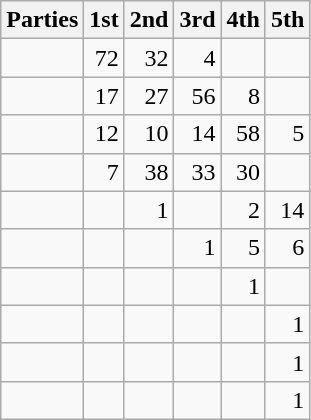<table class="wikitable" style="text-align:right;">
<tr>
<th style="text-align:left;">Parties</th>
<th>1st</th>
<th>2nd</th>
<th>3rd</th>
<th>4th</th>
<th>5th</th>
</tr>
<tr>
<td style="text-align:left;"></td>
<td>72</td>
<td>32</td>
<td>4</td>
<td></td>
<td></td>
</tr>
<tr>
<td style="text-align:left;"></td>
<td>17</td>
<td>27</td>
<td>56</td>
<td>8</td>
<td></td>
</tr>
<tr>
<td style="text-align:left;"></td>
<td>12</td>
<td>10</td>
<td>14</td>
<td>58</td>
<td>5</td>
</tr>
<tr>
<td style="text-align:left;"></td>
<td>7</td>
<td>38</td>
<td>33</td>
<td>30</td>
<td></td>
</tr>
<tr>
<td style="text-align:left;"></td>
<td></td>
<td>1</td>
<td></td>
<td>2</td>
<td>14</td>
</tr>
<tr>
<td style="text-align:left;"></td>
<td></td>
<td></td>
<td>1</td>
<td>5</td>
<td>6</td>
</tr>
<tr>
<td style="text-align:left;"></td>
<td></td>
<td></td>
<td></td>
<td>1</td>
<td></td>
</tr>
<tr>
<td style="text-align:left;"></td>
<td></td>
<td></td>
<td></td>
<td></td>
<td>1</td>
</tr>
<tr>
<td style="text-align:left;"></td>
<td></td>
<td></td>
<td></td>
<td></td>
<td>1</td>
</tr>
<tr>
<td style="text-align:left;"></td>
<td></td>
<td></td>
<td></td>
<td></td>
<td>1</td>
</tr>
</table>
